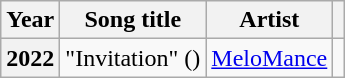<table class="wikitable plainrowheaders">
<tr>
<th scope="col">Year</th>
<th scope="col">Song title</th>
<th scope="col">Artist</th>
<th scope="col" class="unsortable"></th>
</tr>
<tr>
<th scope="row">2022</th>
<td>"Invitation" ()</td>
<td><a href='#'>MeloMance</a></td>
<td style="text-align:center"></td>
</tr>
</table>
